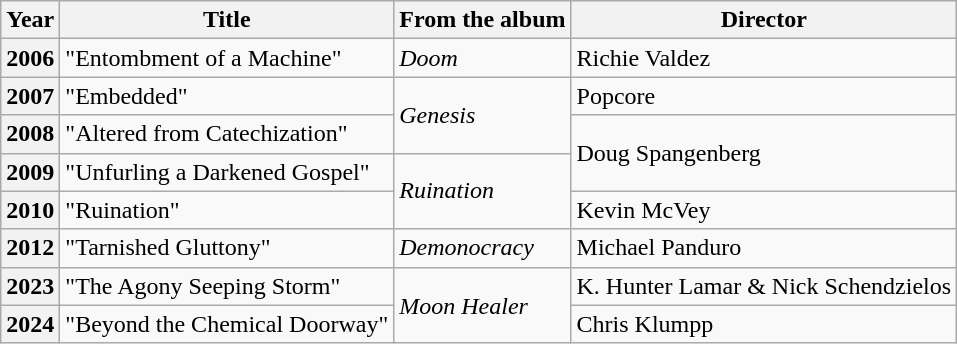<table class="wikitable" border="1">
<tr>
<th>Year</th>
<th>Title</th>
<th>From the album</th>
<th>Director</th>
</tr>
<tr>
<th>2006</th>
<td>"Entombment of a Machine"</td>
<td><em>Doom</em></td>
<td>Richie Valdez</td>
</tr>
<tr>
<th>2007</th>
<td>"Embedded"</td>
<td rowspan="2"><em>Genesis</em></td>
<td>Popcore</td>
</tr>
<tr>
<th>2008</th>
<td>"Altered from Catechization"</td>
<td rowspan="2">Doug Spangenberg</td>
</tr>
<tr>
<th>2009</th>
<td>"Unfurling a Darkened Gospel"</td>
<td rowspan="2"><em>Ruination</em></td>
</tr>
<tr>
<th>2010</th>
<td>"Ruination"</td>
<td>Kevin McVey</td>
</tr>
<tr>
<th>2012</th>
<td>"Tarnished Gluttony"</td>
<td><em>Demonocracy</em></td>
<td>Michael Panduro</td>
</tr>
<tr>
<th>2023</th>
<td>"The Agony Seeping Storm"</td>
<td rowspan="2"><em>Moon Healer</em></td>
<td>K. Hunter Lamar & Nick Schendzielos</td>
</tr>
<tr>
<th>2024</th>
<td>"Beyond the Chemical Doorway"</td>
<td>Chris Klumpp</td>
</tr>
</table>
